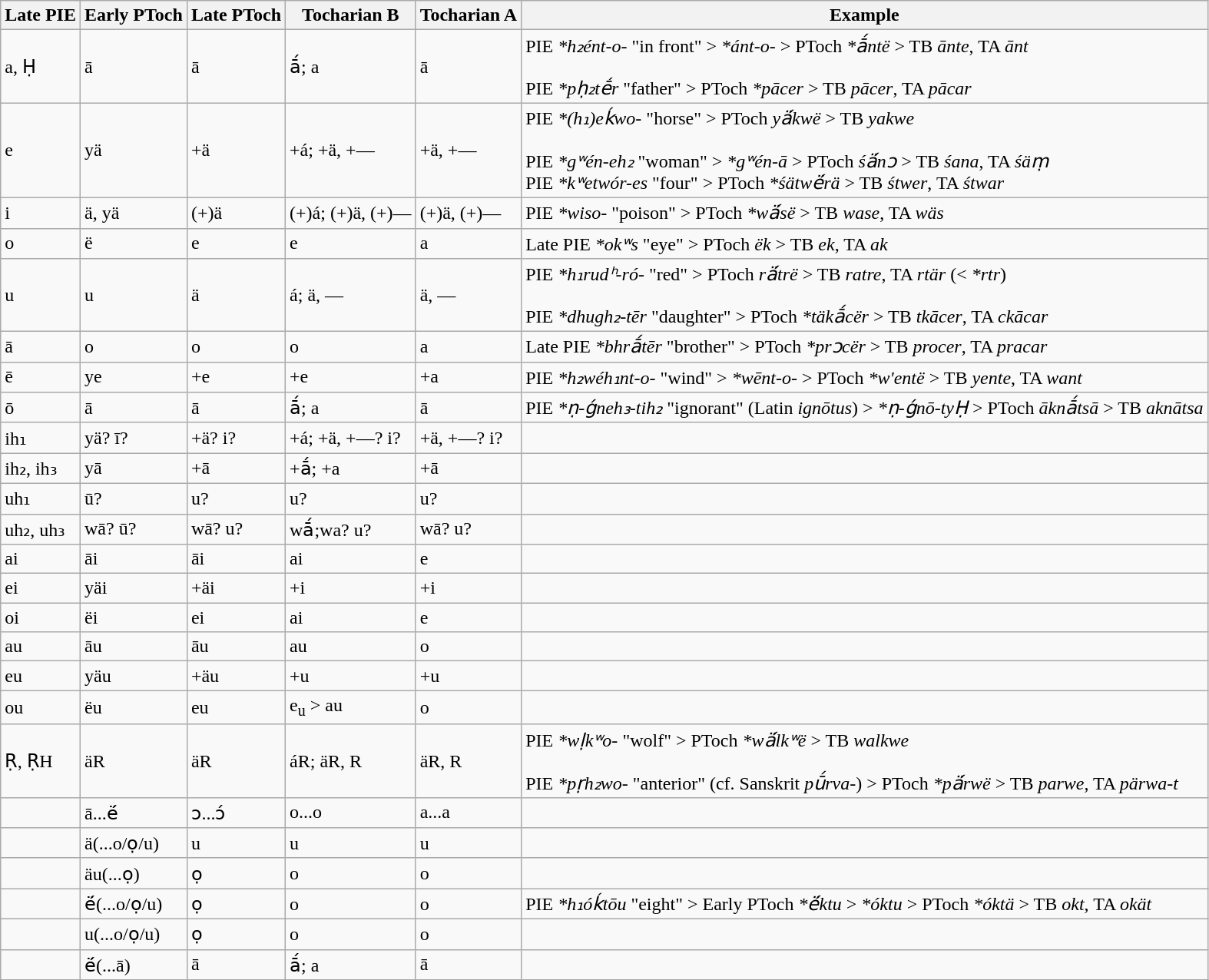<table class="wikitable">
<tr>
<th>Late PIE</th>
<th>Early PToch</th>
<th>Late PToch</th>
<th>Tocharian B</th>
<th>Tocharian A</th>
<th>Example</th>
</tr>
<tr>
<td>a, Ḥ</td>
<td>ā</td>
<td>ā</td>
<td>ā́; a</td>
<td>ā</td>
<td>PIE <em>*h₂ént-o-</em> "in front" > <em>*ánt-o-</em> > PToch <em>*ā́ntë</em> > TB <em>ānte</em>, TA <em>ānt</em><br><br>PIE <em>*pḥ₂tḗr</em> "father" > PToch <em>*pācer</em> > TB <em>pācer</em>, TA <em>pācar</em></td>
</tr>
<tr>
<td>e</td>
<td>yä</td>
<td>+ä</td>
<td>+á; +ä, +—</td>
<td>+ä, +—</td>
<td>PIE <em>*(h₁)eḱwo-</em> "horse" > PToch <em>yä́kwë</em> > TB <em>yakwe</em><br><br>PIE <em>*gʷén-eh₂</em> "woman" > <em>*gʷén-ā</em> > PToch <em>śä́nɔ</em> > TB <em>śana</em>, TA <em>śäṃ</em><br>
PIE <em>*kʷetwór-es</em> "four" > PToch <em>*śätwë́rä</em> > TB <em>śtwer</em>, TA <em>śtwar</em></td>
</tr>
<tr>
<td>i</td>
<td>ä, yä</td>
<td>(+)ä</td>
<td>(+)á; (+)ä, (+)—</td>
<td>(+)ä, (+)—</td>
<td>PIE <em>*wiso-</em> "poison" > PToch <em>*wä́së</em> > TB <em>wase</em>, TA <em>wäs</em></td>
</tr>
<tr>
<td>o</td>
<td>ë</td>
<td>e</td>
<td>e</td>
<td>a</td>
<td>Late PIE <em>*okʷs</em> "eye" > PToch <em>ëk</em> > TB <em>ek</em>, TA <em>ak</em></td>
</tr>
<tr>
<td>u</td>
<td>u</td>
<td>ä</td>
<td>á; ä, —</td>
<td>ä, —</td>
<td>PIE <em>*h₁rudʰ-ró-</em> "red" > PToch <em>rä́trë</em> > TB <em>ratre</em>, TA <em>rtär</em> (< <em>*rtr</em>)<br><br>PIE <em>*dhugh₂-tēr</em> "daughter" > PToch <em>*täkā́cër</em> > TB <em>tkācer</em>, TA <em>ckācar</em></td>
</tr>
<tr>
<td>ā</td>
<td>o</td>
<td>o</td>
<td>o</td>
<td>a</td>
<td>Late PIE <em>*bhrā́tēr</em> "brother" > PToch <em>*prɔcër</em> > TB <em>procer</em>, TA <em>pracar</em></td>
</tr>
<tr>
<td>ē</td>
<td>ye</td>
<td>+e</td>
<td>+e</td>
<td>+a</td>
<td>PIE <em>*h₂wéh₁nt-o-</em> "wind" > <em>*wēnt-o-</em> > PToch <em>*w'entë</em> > TB <em>yente</em>, TA <em>want</em></td>
</tr>
<tr>
<td>ō</td>
<td>ā</td>
<td>ā</td>
<td>ā́; a</td>
<td>ā</td>
<td>PIE <em>*ṇ-ǵneh₃-tih₂</em> "ignorant" (Latin <em>ignōtus</em>) > <em>*ṇ-ǵnō-tyḤ</em> > PToch <em>āknā́tsā</em> > TB <em>aknātsa</em></td>
</tr>
<tr>
<td>ih₁</td>
<td>yä? ī?</td>
<td>+ä? i?</td>
<td>+á; +ä, +—? i?</td>
<td>+ä, +—? i?</td>
<td></td>
</tr>
<tr>
<td>ih₂, ih₃</td>
<td>yā</td>
<td>+ā</td>
<td>+ā́; +a</td>
<td>+ā</td>
<td></td>
</tr>
<tr>
<td>uh₁</td>
<td>ū?</td>
<td>u?</td>
<td>u?</td>
<td>u?</td>
<td></td>
</tr>
<tr>
<td>uh₂, uh₃</td>
<td>wā? ū?</td>
<td>wā? u?</td>
<td>wā́;wa? u?</td>
<td>wā? u?</td>
<td></td>
</tr>
<tr>
<td>ai</td>
<td>āi</td>
<td>āi</td>
<td>ai</td>
<td>e</td>
<td></td>
</tr>
<tr>
<td>ei</td>
<td>yäi</td>
<td>+äi</td>
<td>+i</td>
<td>+i</td>
<td></td>
</tr>
<tr>
<td>oi</td>
<td>ëi</td>
<td>ei</td>
<td>ai</td>
<td>e</td>
<td></td>
</tr>
<tr>
<td>au</td>
<td>āu</td>
<td>āu</td>
<td>au</td>
<td>o</td>
<td></td>
</tr>
<tr>
<td>eu</td>
<td>yäu</td>
<td>+äu</td>
<td>+u</td>
<td>+u</td>
<td></td>
</tr>
<tr>
<td>ou</td>
<td>ëu</td>
<td>eu</td>
<td>e<sub>u</sub> > au</td>
<td>o</td>
<td></td>
</tr>
<tr>
<td>Ṛ, ṚH</td>
<td>äR</td>
<td>äR</td>
<td>áR; äR, R</td>
<td>äR, R</td>
<td>PIE <em>*wḷkʷo-</em> "wolf" > PToch <em>*wä́lkʷë</em> > TB <em>walkwe</em><br><br>PIE <em>*pṛh₂wo-</em> "anterior" (cf. Sanskrit <em>pū́rva-</em>) > PToch <em>*pä́rwë</em> > TB <em>parwe</em>, TA <em>pärwa-t</em></td>
</tr>
<tr>
<td></td>
<td>ā...ë́</td>
<td>ɔ...ɔ́</td>
<td>o...o</td>
<td>a...a</td>
<td></td>
</tr>
<tr>
<td></td>
<td>ä(...o/ọ/u)</td>
<td>u</td>
<td>u</td>
<td>u</td>
<td></td>
</tr>
<tr>
<td></td>
<td>äu(...ọ)</td>
<td>ọ</td>
<td>o</td>
<td>o</td>
<td></td>
</tr>
<tr>
<td></td>
<td>ë́(...o/ọ/u)</td>
<td>ọ</td>
<td>o</td>
<td>o</td>
<td>PIE <em>*h₁óḱtōu</em> "eight" > Early PToch <em>*ë́ktu</em> > <em>*óktu</em> > PToch <em>*óktä</em> > TB <em>okt</em>, TA <em>okät</em></td>
</tr>
<tr>
<td></td>
<td>u(...o/ọ/u)</td>
<td>ọ</td>
<td>o</td>
<td>o</td>
<td></td>
</tr>
<tr>
<td></td>
<td>ë́(...ā)</td>
<td>ā</td>
<td>ā́; a</td>
<td>ā</td>
<td></td>
</tr>
</table>
